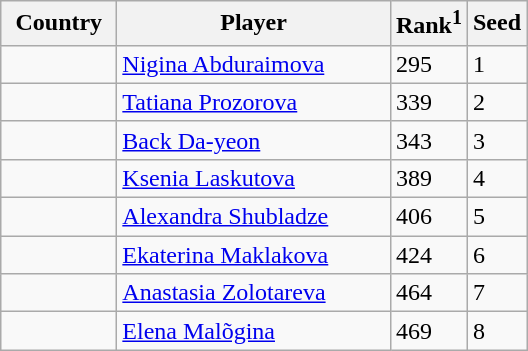<table class="sortable wikitable">
<tr>
<th width="70">Country</th>
<th width="175">Player</th>
<th>Rank<sup>1</sup></th>
<th>Seed</th>
</tr>
<tr>
<td></td>
<td><a href='#'>Nigina Abduraimova</a></td>
<td>295</td>
<td>1</td>
</tr>
<tr>
<td></td>
<td><a href='#'>Tatiana Prozorova</a></td>
<td>339</td>
<td>2</td>
</tr>
<tr>
<td></td>
<td><a href='#'>Back Da-yeon</a></td>
<td>343</td>
<td>3</td>
</tr>
<tr>
<td></td>
<td><a href='#'>Ksenia Laskutova</a></td>
<td>389</td>
<td>4</td>
</tr>
<tr>
<td></td>
<td><a href='#'>Alexandra Shubladze</a></td>
<td>406</td>
<td>5</td>
</tr>
<tr>
<td></td>
<td><a href='#'>Ekaterina Maklakova</a></td>
<td>424</td>
<td>6</td>
</tr>
<tr>
<td></td>
<td><a href='#'>Anastasia Zolotareva</a></td>
<td>464</td>
<td>7</td>
</tr>
<tr>
<td></td>
<td><a href='#'>Elena Malõgina</a></td>
<td>469</td>
<td>8</td>
</tr>
</table>
